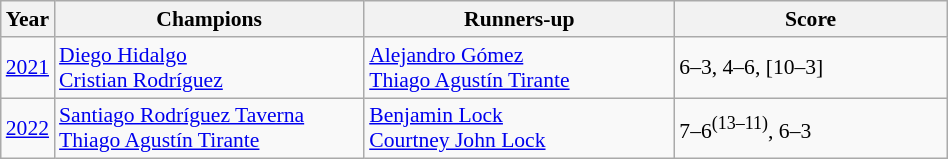<table class="wikitable" style="font-size:90%">
<tr>
<th>Year</th>
<th width="200">Champions</th>
<th width="200">Runners-up</th>
<th width="175">Score</th>
</tr>
<tr>
<td><a href='#'>2021</a></td>
<td> <a href='#'>Diego Hidalgo</a><br> <a href='#'>Cristian Rodríguez</a></td>
<td> <a href='#'>Alejandro Gómez</a><br> <a href='#'>Thiago Agustín Tirante</a></td>
<td>6–3, 4–6, [10–3]</td>
</tr>
<tr>
<td><a href='#'>2022</a></td>
<td> <a href='#'>Santiago Rodríguez Taverna</a><br> <a href='#'>Thiago Agustín Tirante</a></td>
<td> <a href='#'>Benjamin Lock</a><br> <a href='#'>Courtney John Lock</a></td>
<td>7–6<sup>(13–11)</sup>, 6–3</td>
</tr>
</table>
